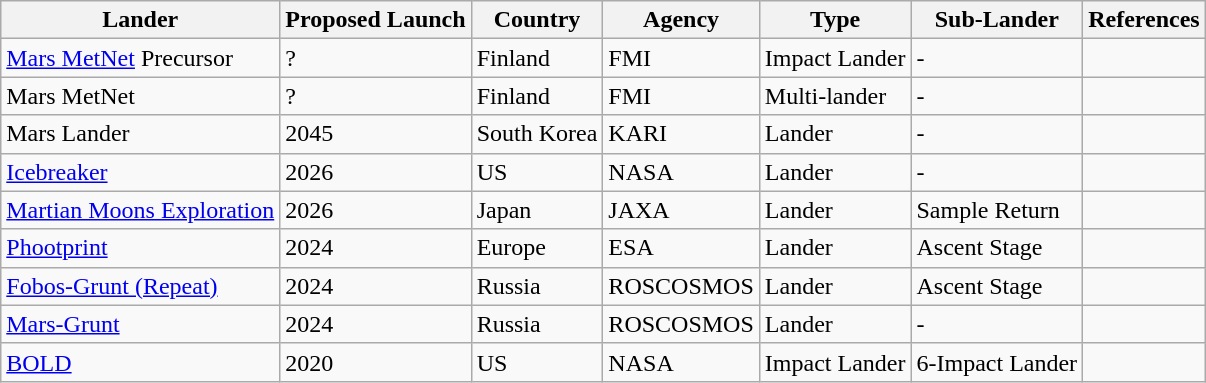<table class="wikitable">
<tr>
<th>Lander</th>
<th>Proposed Launch</th>
<th>Country</th>
<th>Agency</th>
<th>Type</th>
<th>Sub-Lander</th>
<th>References</th>
</tr>
<tr>
<td><a href='#'>Mars MetNet</a> Precursor</td>
<td>?</td>
<td>Finland</td>
<td>FMI</td>
<td>Impact Lander</td>
<td>-</td>
<td></td>
</tr>
<tr>
<td>Mars MetNet</td>
<td>?</td>
<td>Finland</td>
<td>FMI</td>
<td>Multi-lander</td>
<td>-</td>
<td></td>
</tr>
<tr>
<td>Mars Lander</td>
<td>2045</td>
<td>South Korea</td>
<td>KARI</td>
<td>Lander</td>
<td>-</td>
<td></td>
</tr>
<tr>
<td><a href='#'>Icebreaker</a></td>
<td>2026</td>
<td>US</td>
<td>NASA</td>
<td>Lander</td>
<td>-</td>
<td></td>
</tr>
<tr>
<td><a href='#'>Martian Moons Exploration</a></td>
<td>2026</td>
<td>Japan</td>
<td>JAXA</td>
<td>Lander</td>
<td>Sample Return</td>
<td></td>
</tr>
<tr>
<td><a href='#'>Phootprint</a></td>
<td>2024</td>
<td>Europe</td>
<td>ESA</td>
<td>Lander</td>
<td>Ascent Stage</td>
<td></td>
</tr>
<tr>
<td><a href='#'>Fobos-Grunt (Repeat)</a></td>
<td>2024</td>
<td>Russia</td>
<td>ROSCOSMOS</td>
<td>Lander</td>
<td>Ascent Stage</td>
<td></td>
</tr>
<tr>
<td><a href='#'>Mars-Grunt</a></td>
<td>2024</td>
<td>Russia</td>
<td>ROSCOSMOS</td>
<td>Lander</td>
<td>-</td>
<td></td>
</tr>
<tr>
<td><a href='#'>BOLD</a></td>
<td>2020</td>
<td>US</td>
<td>NASA</td>
<td>Impact Lander</td>
<td>6-Impact Lander</td>
<td></td>
</tr>
</table>
